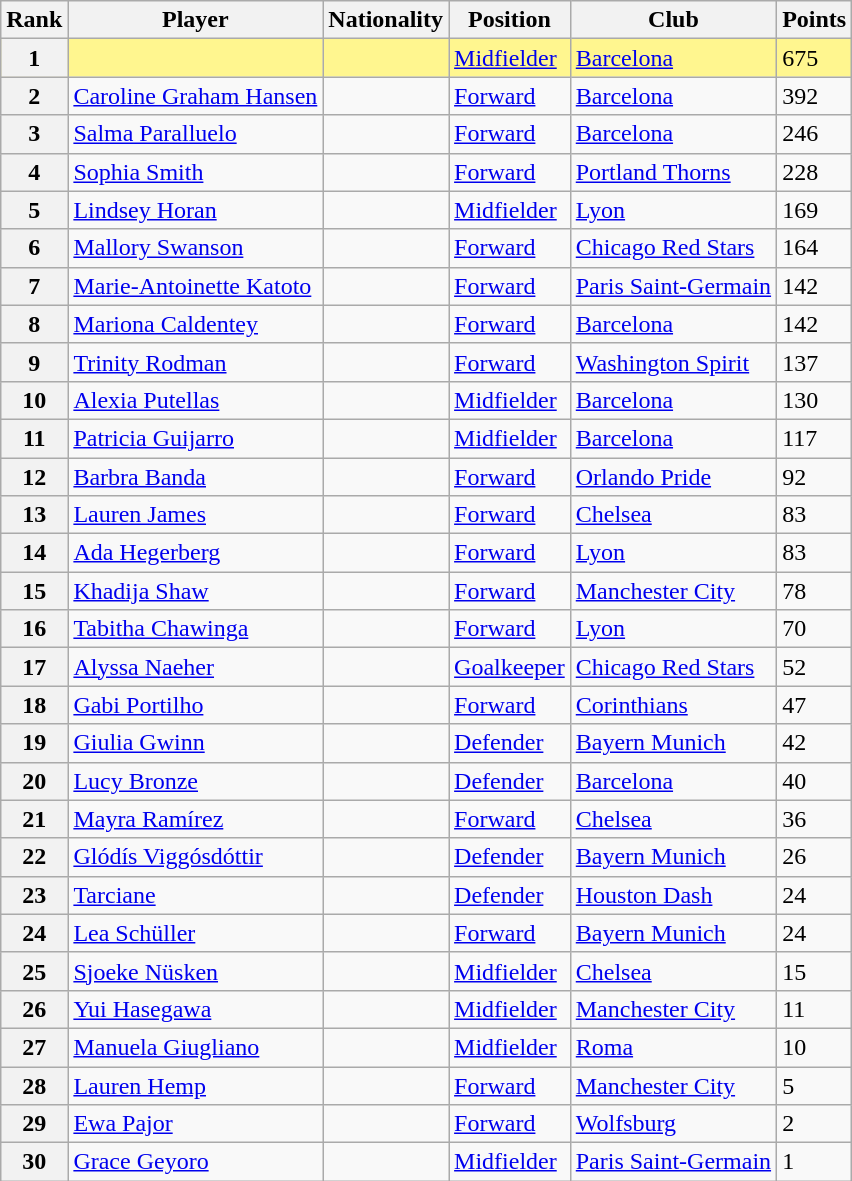<table class="wikitable sortable">
<tr>
<th scope="col">Rank</th>
<th>Player</th>
<th>Nationality</th>
<th>Position</th>
<th>Club</th>
<th>Points</th>
</tr>
<tr style="background-color:#FFF68F">
<th scope="row">1</th>
<td><strong></strong></td>
<td></td>
<td><a href='#'>Midfielder</a></td>
<td> <a href='#'>Barcelona</a></td>
<td>675</td>
</tr>
<tr>
<th scope="row">2</th>
<td><a href='#'>Caroline Graham Hansen</a></td>
<td></td>
<td><a href='#'>Forward</a></td>
<td> <a href='#'>Barcelona</a></td>
<td>392</td>
</tr>
<tr>
<th scope="row">3</th>
<td><a href='#'>Salma Paralluelo</a></td>
<td></td>
<td><a href='#'>Forward</a></td>
<td> <a href='#'>Barcelona</a></td>
<td>246</td>
</tr>
<tr>
<th scope="row">4</th>
<td><a href='#'>Sophia Smith</a></td>
<td></td>
<td><a href='#'>Forward</a></td>
<td> <a href='#'>Portland Thorns</a></td>
<td>228</td>
</tr>
<tr>
<th scope="row">5</th>
<td><a href='#'>Lindsey Horan</a></td>
<td></td>
<td><a href='#'>Midfielder</a></td>
<td> <a href='#'>Lyon</a></td>
<td>169</td>
</tr>
<tr>
<th scope="row">6</th>
<td><a href='#'>Mallory Swanson</a></td>
<td></td>
<td><a href='#'>Forward</a></td>
<td> <a href='#'>Chicago Red Stars</a></td>
<td>164</td>
</tr>
<tr>
<th scope="row">7</th>
<td><a href='#'>Marie-Antoinette Katoto</a></td>
<td></td>
<td><a href='#'>Forward</a></td>
<td> <a href='#'>Paris Saint-Germain</a></td>
<td>142</td>
</tr>
<tr>
<th scope="row">8</th>
<td><a href='#'>Mariona Caldentey</a></td>
<td></td>
<td><a href='#'>Forward</a></td>
<td> <a href='#'>Barcelona</a></td>
<td>142</td>
</tr>
<tr>
<th scope="row">9</th>
<td><a href='#'>Trinity Rodman</a></td>
<td></td>
<td><a href='#'>Forward</a></td>
<td> <a href='#'>Washington Spirit</a></td>
<td>137</td>
</tr>
<tr>
<th scope="row">10</th>
<td><a href='#'>Alexia Putellas</a></td>
<td></td>
<td><a href='#'>Midfielder</a></td>
<td> <a href='#'>Barcelona</a></td>
<td>130</td>
</tr>
<tr>
<th scope="row">11</th>
<td><a href='#'>Patricia Guijarro</a></td>
<td></td>
<td><a href='#'>Midfielder</a></td>
<td> <a href='#'>Barcelona</a></td>
<td>117</td>
</tr>
<tr>
<th scope="row">12</th>
<td><a href='#'>Barbra Banda</a></td>
<td></td>
<td><a href='#'>Forward</a></td>
<td> <a href='#'>Orlando Pride</a></td>
<td>92</td>
</tr>
<tr>
<th scope="row">13</th>
<td><a href='#'>Lauren James</a></td>
<td></td>
<td><a href='#'>Forward</a></td>
<td> <a href='#'>Chelsea</a></td>
<td>83</td>
</tr>
<tr>
<th scope="row">14</th>
<td><a href='#'>Ada Hegerberg</a></td>
<td></td>
<td><a href='#'>Forward</a></td>
<td> <a href='#'>Lyon</a></td>
<td>83</td>
</tr>
<tr>
<th scope="row">15</th>
<td><a href='#'>Khadija Shaw</a></td>
<td></td>
<td><a href='#'>Forward</a></td>
<td> <a href='#'>Manchester City</a></td>
<td>78</td>
</tr>
<tr>
<th scope="row">16</th>
<td><a href='#'>Tabitha Chawinga</a></td>
<td></td>
<td><a href='#'>Forward</a></td>
<td> <a href='#'>Lyon</a></td>
<td>70</td>
</tr>
<tr>
<th scope="row">17</th>
<td><a href='#'>Alyssa Naeher</a></td>
<td></td>
<td><a href='#'>Goalkeeper</a></td>
<td> <a href='#'>Chicago Red Stars</a></td>
<td>52</td>
</tr>
<tr>
<th scope="row">18</th>
<td><a href='#'>Gabi Portilho</a></td>
<td></td>
<td><a href='#'>Forward</a></td>
<td> <a href='#'>Corinthians</a></td>
<td>47</td>
</tr>
<tr>
<th scope="row">19</th>
<td><a href='#'>Giulia Gwinn</a></td>
<td></td>
<td><a href='#'>Defender</a></td>
<td> <a href='#'>Bayern Munich</a></td>
<td>42</td>
</tr>
<tr>
<th scope="row">20</th>
<td><a href='#'>Lucy Bronze</a></td>
<td></td>
<td><a href='#'>Defender</a></td>
<td> <a href='#'>Barcelona</a></td>
<td>40</td>
</tr>
<tr>
<th scope="row">21</th>
<td><a href='#'>Mayra Ramírez</a></td>
<td></td>
<td><a href='#'>Forward</a></td>
<td> <a href='#'>Chelsea</a></td>
<td>36</td>
</tr>
<tr>
<th scope="row">22</th>
<td><a href='#'>Glódís Viggósdóttir</a></td>
<td></td>
<td><a href='#'>Defender</a></td>
<td> <a href='#'>Bayern Munich</a></td>
<td>26</td>
</tr>
<tr>
<th scope="row">23</th>
<td><a href='#'>Tarciane</a></td>
<td></td>
<td><a href='#'>Defender</a></td>
<td> <a href='#'>Houston Dash</a></td>
<td>24</td>
</tr>
<tr>
<th scope="row">24</th>
<td><a href='#'>Lea Schüller</a></td>
<td></td>
<td><a href='#'>Forward</a></td>
<td> <a href='#'>Bayern Munich</a></td>
<td>24</td>
</tr>
<tr>
<th scope="row">25</th>
<td><a href='#'>Sjoeke Nüsken</a></td>
<td></td>
<td><a href='#'>Midfielder</a></td>
<td> <a href='#'>Chelsea</a></td>
<td>15</td>
</tr>
<tr>
<th scope="row">26</th>
<td><a href='#'>Yui Hasegawa</a></td>
<td></td>
<td><a href='#'>Midfielder</a></td>
<td> <a href='#'>Manchester City</a></td>
<td>11</td>
</tr>
<tr>
<th scope="row">27</th>
<td><a href='#'>Manuela Giugliano</a></td>
<td></td>
<td><a href='#'>Midfielder</a></td>
<td> <a href='#'>Roma</a></td>
<td>10</td>
</tr>
<tr>
<th scope="row">28</th>
<td><a href='#'>Lauren Hemp</a></td>
<td></td>
<td><a href='#'>Forward</a></td>
<td> <a href='#'>Manchester City</a></td>
<td>5</td>
</tr>
<tr>
<th scope="row">29</th>
<td><a href='#'>Ewa Pajor</a></td>
<td></td>
<td><a href='#'>Forward</a></td>
<td> <a href='#'>Wolfsburg</a></td>
<td>2</td>
</tr>
<tr>
<th scope="row">30</th>
<td><a href='#'>Grace Geyoro</a></td>
<td></td>
<td><a href='#'>Midfielder</a></td>
<td> <a href='#'>Paris Saint-Germain</a></td>
<td>1</td>
</tr>
</table>
